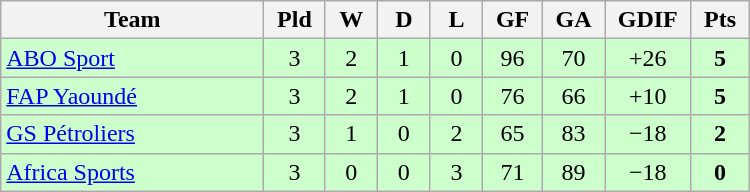<table class=wikitable style="text-align:center" width=500>
<tr>
<th width=25%>Team</th>
<th width=5%>Pld</th>
<th width=5%>W</th>
<th width=5%>D</th>
<th width=5%>L</th>
<th width=5%>GF</th>
<th width=5%>GA</th>
<th width=5%>GDIF</th>
<th width=5%>Pts</th>
</tr>
<tr bgcolor=#ccffcc>
<td align="left"> <a href='#'>ABO Sport</a></td>
<td>3</td>
<td>2</td>
<td>1</td>
<td>0</td>
<td>96</td>
<td>70</td>
<td>+26</td>
<td><strong>5</strong></td>
</tr>
<tr bgcolor=#ccffcc>
<td align="left"> <a href='#'>FAP Yaoundé</a></td>
<td>3</td>
<td>2</td>
<td>1</td>
<td>0</td>
<td>76</td>
<td>66</td>
<td>+10</td>
<td><strong>5</strong></td>
</tr>
<tr bgcolor=#ccffcc>
<td align="left"> <a href='#'>GS Pétroliers</a></td>
<td>3</td>
<td>1</td>
<td>0</td>
<td>2</td>
<td>65</td>
<td>83</td>
<td>−18</td>
<td><strong>2</strong></td>
</tr>
<tr bgcolor=#ccffcc>
<td align="left"> <a href='#'>Africa Sports</a></td>
<td>3</td>
<td>0</td>
<td>0</td>
<td>3</td>
<td>71</td>
<td>89</td>
<td>−18</td>
<td><strong>0</strong></td>
</tr>
</table>
